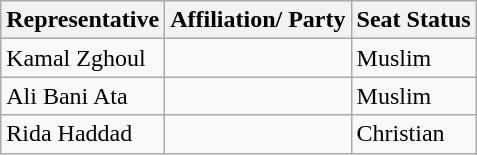<table class="wikitable">
<tr>
<th>Representative</th>
<th>Affiliation/ Party</th>
<th>Seat Status</th>
</tr>
<tr>
<td>Kamal Zghoul</td>
<td></td>
<td>Muslim</td>
</tr>
<tr>
<td>Ali Bani Ata</td>
<td></td>
<td>Muslim</td>
</tr>
<tr>
<td>Rida Haddad</td>
<td></td>
<td>Christian</td>
</tr>
</table>
